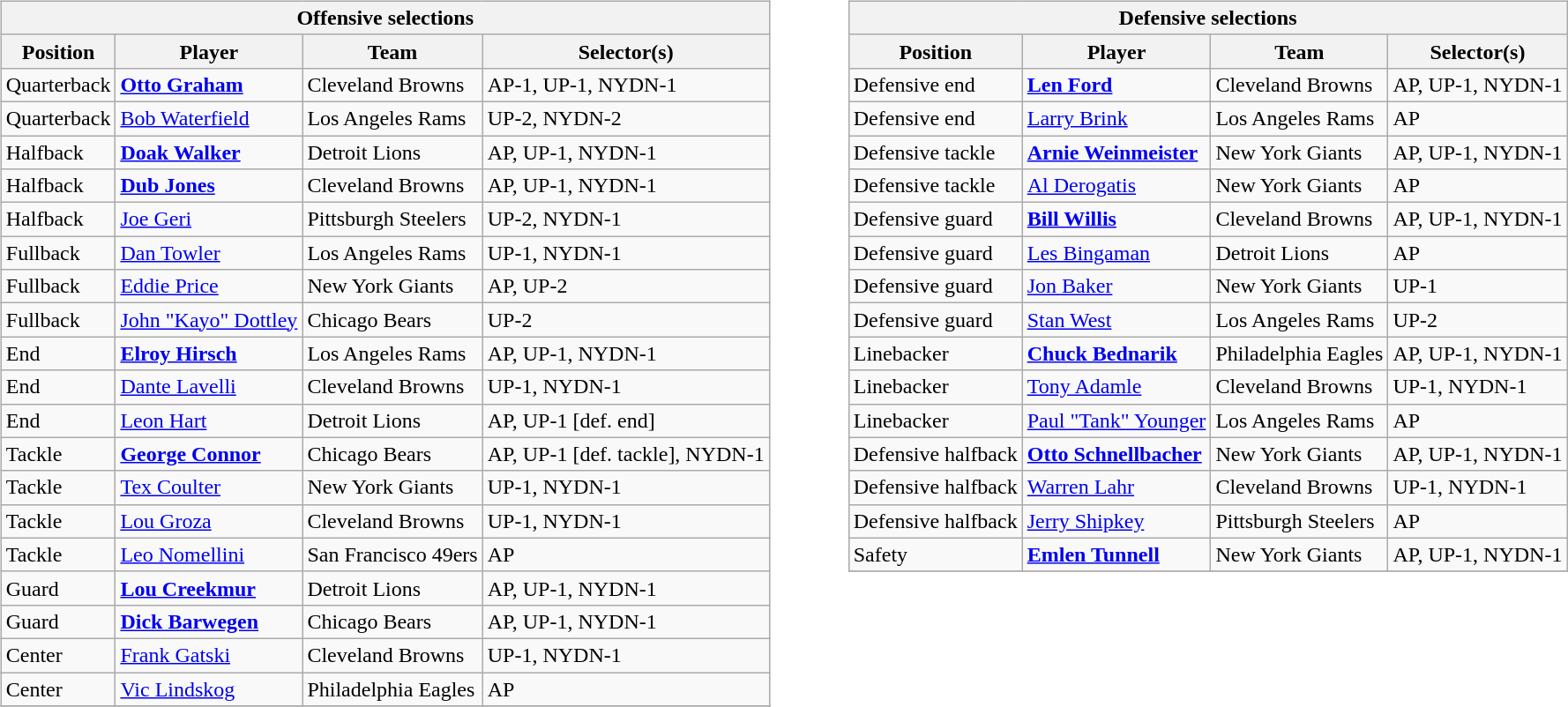<table border=0>
<tr valign="top">
<td><br><table class="wikitable" style="text-align:left;">
<tr>
<th colspan=4>Offensive selections</th>
</tr>
<tr>
<th>Position</th>
<th>Player</th>
<th>Team</th>
<th>Selector(s)</th>
</tr>
<tr>
<td>Quarterback</td>
<td><strong><a href='#'>Otto Graham</a></strong></td>
<td>Cleveland Browns</td>
<td>AP-1, UP-1, NYDN-1</td>
</tr>
<tr>
<td>Quarterback</td>
<td><a href='#'>Bob Waterfield</a></td>
<td>Los Angeles Rams</td>
<td>UP-2, NYDN-2</td>
</tr>
<tr>
<td>Halfback</td>
<td><strong><a href='#'>Doak Walker</a></strong></td>
<td>Detroit Lions</td>
<td>AP, UP-1, NYDN-1</td>
</tr>
<tr>
<td>Halfback</td>
<td><strong><a href='#'>Dub Jones</a></strong></td>
<td>Cleveland Browns</td>
<td>AP, UP-1, NYDN-1</td>
</tr>
<tr>
<td>Halfback</td>
<td><a href='#'>Joe Geri</a></td>
<td>Pittsburgh Steelers</td>
<td>UP-2, NYDN-1</td>
</tr>
<tr>
<td>Fullback</td>
<td><a href='#'>Dan Towler</a></td>
<td>Los Angeles Rams</td>
<td>UP-1, NYDN-1</td>
</tr>
<tr>
<td>Fullback</td>
<td><a href='#'>Eddie Price</a></td>
<td>New York Giants</td>
<td>AP, UP-2</td>
</tr>
<tr>
<td>Fullback</td>
<td><a href='#'>John "Kayo" Dottley</a></td>
<td>Chicago Bears</td>
<td>UP-2</td>
</tr>
<tr>
<td>End</td>
<td><strong><a href='#'>Elroy Hirsch</a></strong></td>
<td>Los Angeles Rams</td>
<td>AP, UP-1, NYDN-1</td>
</tr>
<tr>
<td>End</td>
<td><a href='#'>Dante Lavelli</a></td>
<td>Cleveland Browns</td>
<td>UP-1, NYDN-1</td>
</tr>
<tr>
<td>End</td>
<td><a href='#'>Leon Hart</a></td>
<td>Detroit Lions</td>
<td>AP, UP-1 [def. end]</td>
</tr>
<tr>
<td>Tackle</td>
<td><strong><a href='#'>George Connor</a></strong></td>
<td>Chicago Bears</td>
<td>AP, UP-1 [def. tackle], NYDN-1</td>
</tr>
<tr>
<td>Tackle</td>
<td><a href='#'>Tex Coulter</a></td>
<td>New York Giants</td>
<td>UP-1, NYDN-1</td>
</tr>
<tr>
<td>Tackle</td>
<td><a href='#'>Lou Groza</a></td>
<td>Cleveland Browns</td>
<td>UP-1, NYDN-1</td>
</tr>
<tr>
<td>Tackle</td>
<td><a href='#'>Leo Nomellini</a></td>
<td>San Francisco 49ers</td>
<td>AP</td>
</tr>
<tr>
<td>Guard</td>
<td><strong><a href='#'>Lou Creekmur</a></strong></td>
<td>Detroit Lions</td>
<td>AP, UP-1, NYDN-1</td>
</tr>
<tr>
<td>Guard</td>
<td><strong><a href='#'>Dick Barwegen</a></strong></td>
<td>Chicago Bears</td>
<td>AP, UP-1, NYDN-1</td>
</tr>
<tr>
<td>Center</td>
<td><a href='#'>Frank Gatski</a></td>
<td>Cleveland Browns</td>
<td>UP-1, NYDN-1</td>
</tr>
<tr>
<td>Center</td>
<td><a href='#'>Vic Lindskog</a></td>
<td>Philadelphia Eagles</td>
<td>AP</td>
</tr>
<tr>
</tr>
</table>
</td>
<td style="padding-left:40px;"><br><table class="wikitable" style="text-align:left;">
<tr>
<th colspan=4>Defensive selections</th>
</tr>
<tr>
<th>Position</th>
<th>Player</th>
<th>Team</th>
<th>Selector(s)</th>
</tr>
<tr>
<td>Defensive end</td>
<td><strong><a href='#'>Len Ford</a></strong></td>
<td>Cleveland Browns</td>
<td>AP, UP-1, NYDN-1</td>
</tr>
<tr>
<td>Defensive end</td>
<td><a href='#'>Larry Brink</a></td>
<td>Los Angeles Rams</td>
<td>AP</td>
</tr>
<tr>
<td>Defensive tackle</td>
<td><strong><a href='#'>Arnie Weinmeister</a></strong></td>
<td>New York Giants</td>
<td>AP, UP-1, NYDN-1</td>
</tr>
<tr>
<td>Defensive tackle</td>
<td><a href='#'>Al Derogatis</a></td>
<td>New York Giants</td>
<td>AP</td>
</tr>
<tr>
<td>Defensive guard</td>
<td><strong><a href='#'>Bill Willis</a></strong></td>
<td>Cleveland Browns</td>
<td>AP, UP-1, NYDN-1</td>
</tr>
<tr>
<td>Defensive guard</td>
<td><a href='#'>Les Bingaman</a></td>
<td>Detroit Lions</td>
<td>AP</td>
</tr>
<tr>
<td>Defensive guard</td>
<td><a href='#'>Jon Baker</a></td>
<td>New York Giants</td>
<td>UP-1</td>
</tr>
<tr>
<td>Defensive guard</td>
<td><a href='#'>Stan West</a></td>
<td>Los Angeles Rams</td>
<td>UP-2</td>
</tr>
<tr>
<td>Linebacker</td>
<td><strong><a href='#'>Chuck Bednarik</a></strong></td>
<td>Philadelphia Eagles</td>
<td>AP, UP-1, NYDN-1</td>
</tr>
<tr>
<td>Linebacker</td>
<td><a href='#'>Tony Adamle</a></td>
<td>Cleveland Browns</td>
<td>UP-1, NYDN-1</td>
</tr>
<tr>
<td>Linebacker</td>
<td><a href='#'>Paul "Tank" Younger</a></td>
<td>Los Angeles Rams</td>
<td>AP</td>
</tr>
<tr>
<td>Defensive halfback</td>
<td><strong><a href='#'>Otto Schnellbacher</a></strong></td>
<td>New York Giants</td>
<td>AP, UP-1, NYDN-1</td>
</tr>
<tr>
<td>Defensive halfback</td>
<td><a href='#'>Warren Lahr</a></td>
<td>Cleveland Browns</td>
<td>UP-1, NYDN-1</td>
</tr>
<tr>
<td>Defensive halfback</td>
<td><a href='#'>Jerry Shipkey</a></td>
<td>Pittsburgh Steelers</td>
<td>AP</td>
</tr>
<tr>
<td>Safety</td>
<td><strong><a href='#'>Emlen Tunnell</a></strong></td>
<td>New York Giants</td>
<td>AP, UP-1, NYDN-1</td>
</tr>
<tr>
</tr>
</table>
</td>
</tr>
</table>
